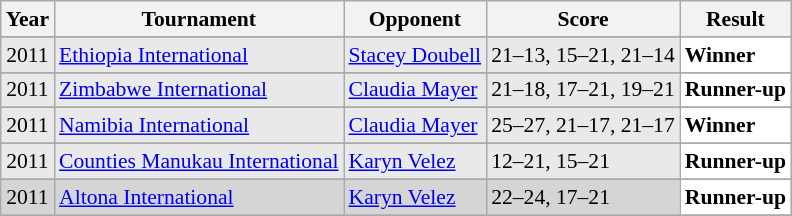<table class="sortable wikitable" style="font-size: 90%;">
<tr>
<th>Year</th>
<th>Tournament</th>
<th>Opponent</th>
<th>Score</th>
<th>Result</th>
</tr>
<tr>
</tr>
<tr style="background:#E9E9E9">
<td align="center">2011</td>
<td align="left"><a href='#'>Ethiopia International</a></td>
<td align="left"> <a href='#'>Stacey Doubell</a></td>
<td align="left">21–13, 15–21, 21–14</td>
<td style="text-align:left; background:white"> <strong>Winner</strong></td>
</tr>
<tr>
</tr>
<tr style="background:#E9E9E9">
<td align="center">2011</td>
<td align="left"><a href='#'>Zimbabwe International</a></td>
<td align="left"> <a href='#'>Claudia Mayer</a></td>
<td align="left">21–18, 17–21, 19–21</td>
<td style="text-align:left; background:white"> <strong>Runner-up</strong></td>
</tr>
<tr>
</tr>
<tr style="background:#E9E9E9">
<td align="center">2011</td>
<td align="left"><a href='#'>Namibia International</a></td>
<td align="left"> <a href='#'>Claudia Mayer</a></td>
<td align="left">25–27, 21–17, 21–17</td>
<td style="text-align:left; background:white"> <strong>Winner</strong></td>
</tr>
<tr>
</tr>
<tr style="background:#E9E9E9">
<td align="center">2011</td>
<td align="left"><a href='#'>Counties Manukau International</a></td>
<td align="left"> <a href='#'>Karyn Velez</a></td>
<td align="left">12–21, 15–21</td>
<td style="text-align:left; background:white"> <strong>Runner-up</strong></td>
</tr>
<tr>
</tr>
<tr style="background:#D5D5D5">
<td align="center">2011</td>
<td align="left"><a href='#'>Altona International</a></td>
<td align="left"> <a href='#'>Karyn Velez</a></td>
<td align="left">22–24, 17–21</td>
<td style="text-align:left; background:white"> <strong>Runner-up</strong></td>
</tr>
<tr>
</tr>
</table>
